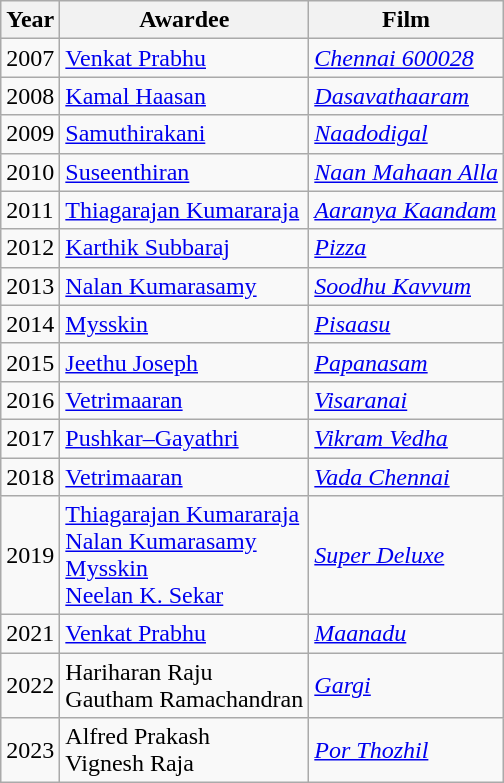<table class="wikitable">
<tr>
<th>Year</th>
<th>Awardee</th>
<th>Film</th>
</tr>
<tr>
<td>2007</td>
<td><a href='#'>Venkat Prabhu</a></td>
<td><em><a href='#'>Chennai 600028</a></em></td>
</tr>
<tr>
<td>2008</td>
<td><a href='#'>Kamal Haasan</a></td>
<td><em><a href='#'>Dasavathaaram</a></em></td>
</tr>
<tr>
<td>2009</td>
<td><a href='#'>Samuthirakani</a></td>
<td><em><a href='#'>Naadodigal</a></em></td>
</tr>
<tr>
<td>2010</td>
<td><a href='#'>Suseenthiran</a></td>
<td><em><a href='#'>Naan Mahaan Alla</a></em></td>
</tr>
<tr>
<td>2011</td>
<td><a href='#'>Thiagarajan Kumararaja</a></td>
<td><em><a href='#'>Aaranya Kaandam</a></em></td>
</tr>
<tr>
<td>2012</td>
<td><a href='#'>Karthik Subbaraj</a></td>
<td><em><a href='#'>Pizza</a></em></td>
</tr>
<tr>
<td>2013</td>
<td><a href='#'>Nalan Kumarasamy</a></td>
<td><em><a href='#'>Soodhu Kavvum</a></em></td>
</tr>
<tr>
<td>2014</td>
<td><a href='#'>Mysskin</a></td>
<td><em><a href='#'>Pisaasu</a></em></td>
</tr>
<tr>
<td>2015</td>
<td><a href='#'>Jeethu Joseph</a></td>
<td><em><a href='#'>Papanasam</a></em></td>
</tr>
<tr>
<td>2016</td>
<td><a href='#'>Vetrimaaran</a></td>
<td><em><a href='#'>Visaranai</a></em></td>
</tr>
<tr>
<td>2017</td>
<td><a href='#'>Pushkar–Gayathri</a></td>
<td><em><a href='#'>Vikram Vedha</a></em></td>
</tr>
<tr>
<td>2018</td>
<td><a href='#'>Vetrimaaran</a></td>
<td><em><a href='#'>Vada Chennai</a></em></td>
</tr>
<tr>
<td>2019</td>
<td><a href='#'>Thiagarajan Kumararaja</a><br><a href='#'>Nalan Kumarasamy</a><br><a href='#'>Mysskin</a><br><a href='#'>Neelan K. Sekar</a></td>
<td><em><a href='#'>Super Deluxe</a></em></td>
</tr>
<tr>
<td>2021</td>
<td><a href='#'>Venkat Prabhu</a></td>
<td><a href='#'><em>Maanadu</em></a></td>
</tr>
<tr>
<td>2022</td>
<td>Hariharan Raju<br>Gautham Ramachandran</td>
<td><em><a href='#'>Gargi</a></em></td>
</tr>
<tr>
<td>2023</td>
<td>Alfred Prakash<br>Vignesh Raja</td>
<td><em><a href='#'>Por Thozhil</a></em></td>
</tr>
</table>
